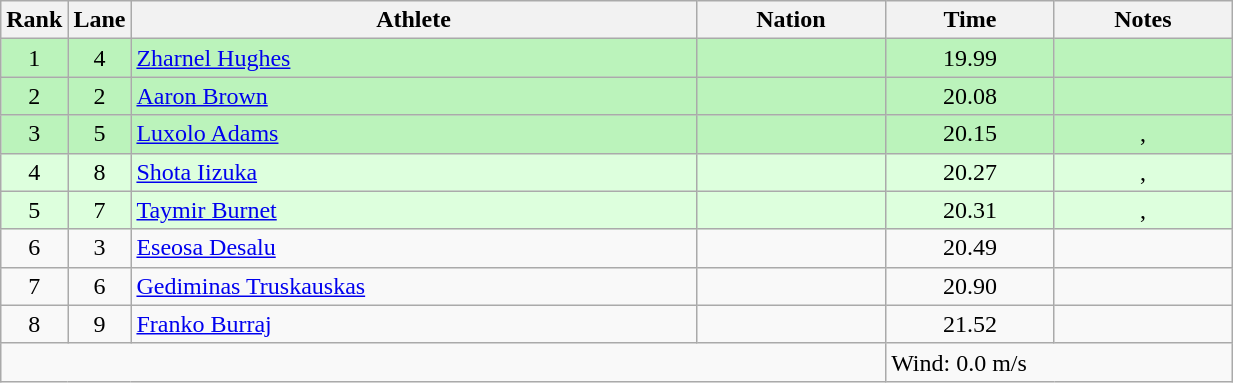<table class="wikitable sortable" style="text-align:center;width: 65%;">
<tr>
<th scope="col" style="width: 10px;">Rank</th>
<th scope="col" style="width: 10px;">Lane</th>
<th scope="col">Athlete</th>
<th scope="col">Nation</th>
<th scope="col">Time</th>
<th scope="col">Notes</th>
</tr>
<tr bgcolor=bbf3bb>
<td>1</td>
<td>4</td>
<td align=left><a href='#'>Zharnel Hughes</a></td>
<td align=left></td>
<td>19.99</td>
<td></td>
</tr>
<tr bgcolor=bbf3bb>
<td>2</td>
<td>2</td>
<td align=left><a href='#'>Aaron Brown</a></td>
<td align=left></td>
<td>20.08</td>
<td></td>
</tr>
<tr bgcolor=bbf3bb>
<td>3</td>
<td>5</td>
<td align=left><a href='#'>Luxolo Adams</a></td>
<td align=left></td>
<td>20.15</td>
<td>, </td>
</tr>
<tr bgcolor=ddffdd>
<td>4</td>
<td>8</td>
<td align=left><a href='#'>Shota Iizuka</a></td>
<td align=left></td>
<td>20.27</td>
<td>, </td>
</tr>
<tr bgcolor=ddffdd>
<td>5</td>
<td>7</td>
<td align=left><a href='#'>Taymir Burnet</a></td>
<td align=left></td>
<td>20.31</td>
<td>, </td>
</tr>
<tr>
<td>6</td>
<td>3</td>
<td align=left><a href='#'>Eseosa Desalu</a></td>
<td align=left></td>
<td>20.49</td>
<td></td>
</tr>
<tr>
<td>7</td>
<td>6</td>
<td align=left><a href='#'>Gediminas Truskauskas</a></td>
<td align=left></td>
<td>20.90</td>
<td></td>
</tr>
<tr>
<td>8</td>
<td>9</td>
<td align=left><a href='#'>Franko Burraj</a></td>
<td align=left></td>
<td>21.52</td>
<td></td>
</tr>
<tr class="sortbottom">
<td colspan="4"></td>
<td colspan="2" style="text-align:left;">Wind: 0.0 m/s</td>
</tr>
</table>
